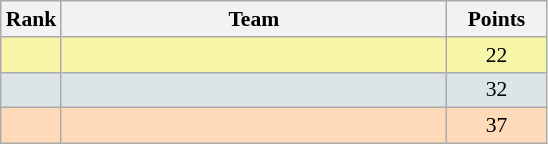<table class="wikitable" style="text-align:center; font-size: 90%; border: gray solid 1px;border-collapse:collapse;">
<tr bgcolor="#E4E4E4">
<th style="border-bottom:1px solid #AAAAAA" width=10>Rank</th>
<th style="border-bottom:1px solid #AAAAAA" width=250>Team</th>
<th style="border-bottom:1px solid #AAAAAA" width=60>Points</th>
</tr>
<tr bgcolor=F7F6A8>
<td></td>
<td align=left></td>
<td>22</td>
</tr>
<tr bgcolor=DCE5E5>
<td></td>
<td align=left></td>
<td>32</td>
</tr>
<tr bgcolor=FFDAB9>
<td></td>
<td align=left></td>
<td>37</td>
</tr>
</table>
